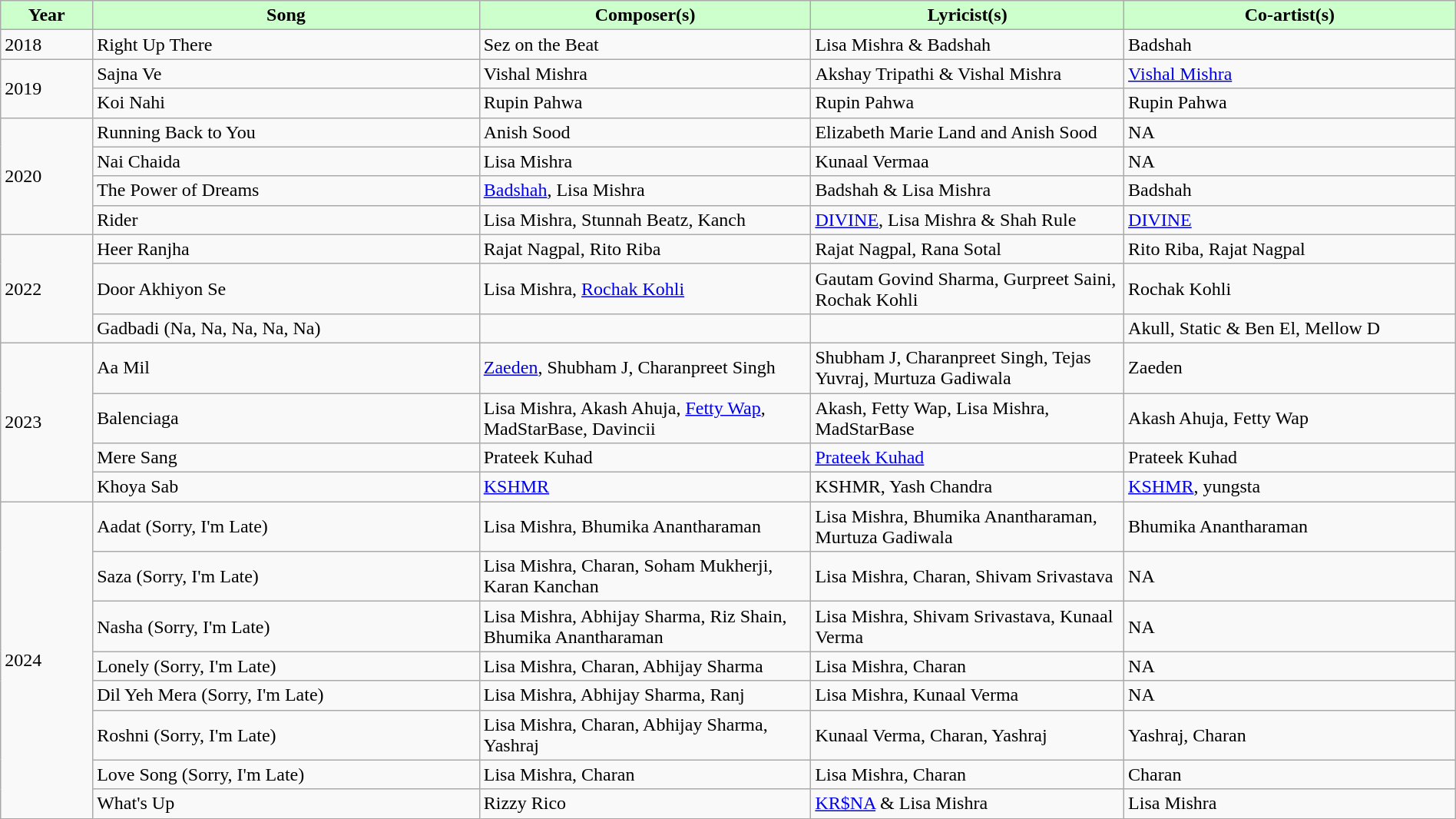<table class="wikitable plainrowheaders" width="100%" "textcolor:#000;">
<tr style="background:#cfc; text-align:center;">
<td scope="col" width=5%><strong>Year</strong></td>
<td scope="col" width=21%><strong>Song</strong></td>
<td scope="col" width=18%><strong>Composer(s)</strong></td>
<td scope="col" width=17%><strong>Lyricist(s)</strong></td>
<td scope="col" width=18%><strong>Co-artist(s)</strong></td>
</tr>
<tr>
<td>2018</td>
<td>Right Up There</td>
<td>Sez on the Beat</td>
<td>Lisa Mishra & Badshah</td>
<td>Badshah</td>
</tr>
<tr>
<td rowspan="2">2019</td>
<td>Sajna Ve</td>
<td>Vishal Mishra</td>
<td>Akshay Tripathi & Vishal Mishra</td>
<td><a href='#'>Vishal Mishra</a></td>
</tr>
<tr>
<td>Koi Nahi</td>
<td>Rupin Pahwa</td>
<td>Rupin Pahwa</td>
<td>Rupin Pahwa</td>
</tr>
<tr>
<td rowspan="4">2020</td>
<td>Running Back to You</td>
<td>Anish Sood</td>
<td>Elizabeth Marie Land and Anish Sood</td>
<td>NA</td>
</tr>
<tr>
<td>Nai Chaida </td>
<td>Lisa Mishra</td>
<td>Kunaal Vermaa</td>
<td>NA</td>
</tr>
<tr>
<td>The Power of Dreams</td>
<td><a href='#'>Badshah</a>, Lisa Mishra</td>
<td>Badshah & Lisa Mishra</td>
<td>Badshah</td>
</tr>
<tr>
<td>Rider</td>
<td>Lisa Mishra, Stunnah Beatz, Kanch</td>
<td><a href='#'>DIVINE</a>, Lisa Mishra & Shah Rule</td>
<td><a href='#'>DIVINE</a></td>
</tr>
<tr>
<td rowspan="3">2022</td>
<td>Heer Ranjha</td>
<td>Rajat Nagpal, Rito Riba</td>
<td>Rajat Nagpal, Rana Sotal</td>
<td>Rito Riba, Rajat Nagpal</td>
</tr>
<tr>
<td>Door Akhiyon Se</td>
<td>Lisa Mishra, <a href='#'>Rochak Kohli</a></td>
<td>Gautam Govind Sharma, Gurpreet Saini, Rochak Kohli</td>
<td>Rochak Kohli</td>
</tr>
<tr>
<td>Gadbadi (Na, Na, Na, Na, Na)</td>
<td></td>
<td></td>
<td>Akull, Static & Ben El, Mellow D</td>
</tr>
<tr>
<td rowspan="4">2023</td>
<td>Aa Mil</td>
<td><a href='#'>Zaeden</a>, Shubham J, Charanpreet Singh</td>
<td>Shubham J, Charanpreet Singh, Tejas Yuvraj, Murtuza Gadiwala</td>
<td>Zaeden</td>
</tr>
<tr>
<td>Balenciaga</td>
<td>Lisa Mishra, Akash Ahuja, <a href='#'>Fetty Wap</a>, MadStarBase, Davincii</td>
<td>Akash, Fetty Wap, Lisa Mishra, MadStarBase</td>
<td>Akash Ahuja, Fetty Wap</td>
</tr>
<tr>
<td>Mere Sang</td>
<td>Prateek Kuhad</td>
<td><a href='#'>Prateek Kuhad</a></td>
<td>Prateek Kuhad</td>
</tr>
<tr>
<td>Khoya Sab</td>
<td><a href='#'>KSHMR</a></td>
<td>KSHMR, Yash Chandra</td>
<td><a href='#'>KSHMR</a>, yungsta</td>
</tr>
<tr>
<td rowspan="8">2024</td>
<td>Aadat (Sorry, I'm Late)</td>
<td>Lisa Mishra, Bhumika Anantharaman</td>
<td>Lisa Mishra, Bhumika Anantharaman, Murtuza Gadiwala</td>
<td>Bhumika Anantharaman</td>
</tr>
<tr>
<td>Saza (Sorry, I'm Late)</td>
<td>Lisa Mishra, Charan, Soham Mukherji, Karan Kanchan</td>
<td>Lisa Mishra, Charan, Shivam Srivastava</td>
<td>NA</td>
</tr>
<tr>
<td>Nasha (Sorry, I'm Late)</td>
<td>Lisa Mishra, Abhijay Sharma, Riz Shain, Bhumika Anantharaman</td>
<td>Lisa Mishra, Shivam Srivastava, Kunaal Verma</td>
<td>NA</td>
</tr>
<tr>
<td>Lonely (Sorry, I'm Late)</td>
<td>Lisa Mishra, Charan, Abhijay Sharma</td>
<td>Lisa Mishra, Charan</td>
<td>NA</td>
</tr>
<tr>
<td>Dil Yeh Mera (Sorry, I'm Late)</td>
<td>Lisa Mishra, Abhijay Sharma, Ranj</td>
<td>Lisa Mishra, Kunaal Verma</td>
<td>NA</td>
</tr>
<tr>
<td>Roshni (Sorry, I'm Late)</td>
<td>Lisa Mishra, Charan, Abhijay Sharma, Yashraj</td>
<td>Kunaal Verma, Charan, Yashraj</td>
<td>Yashraj, Charan</td>
</tr>
<tr>
<td>Love Song (Sorry, I'm Late)</td>
<td>Lisa Mishra, Charan</td>
<td>Lisa Mishra, Charan</td>
<td>Charan</td>
</tr>
<tr>
<td>What's Up</td>
<td>Rizzy Rico</td>
<td><a href='#'>KR$NA</a> & Lisa Mishra</td>
<td>Lisa Mishra</td>
</tr>
</table>
